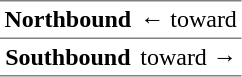<table border="1" cellspacing="0" cellpadding="3" frame="hsides" rules="rows">
<tr>
<th><span>Northbound</span></th>
<td>←  toward </td>
</tr>
<tr>
<th><span>Southbound</span></th>
<td>  toward  →</td>
</tr>
</table>
